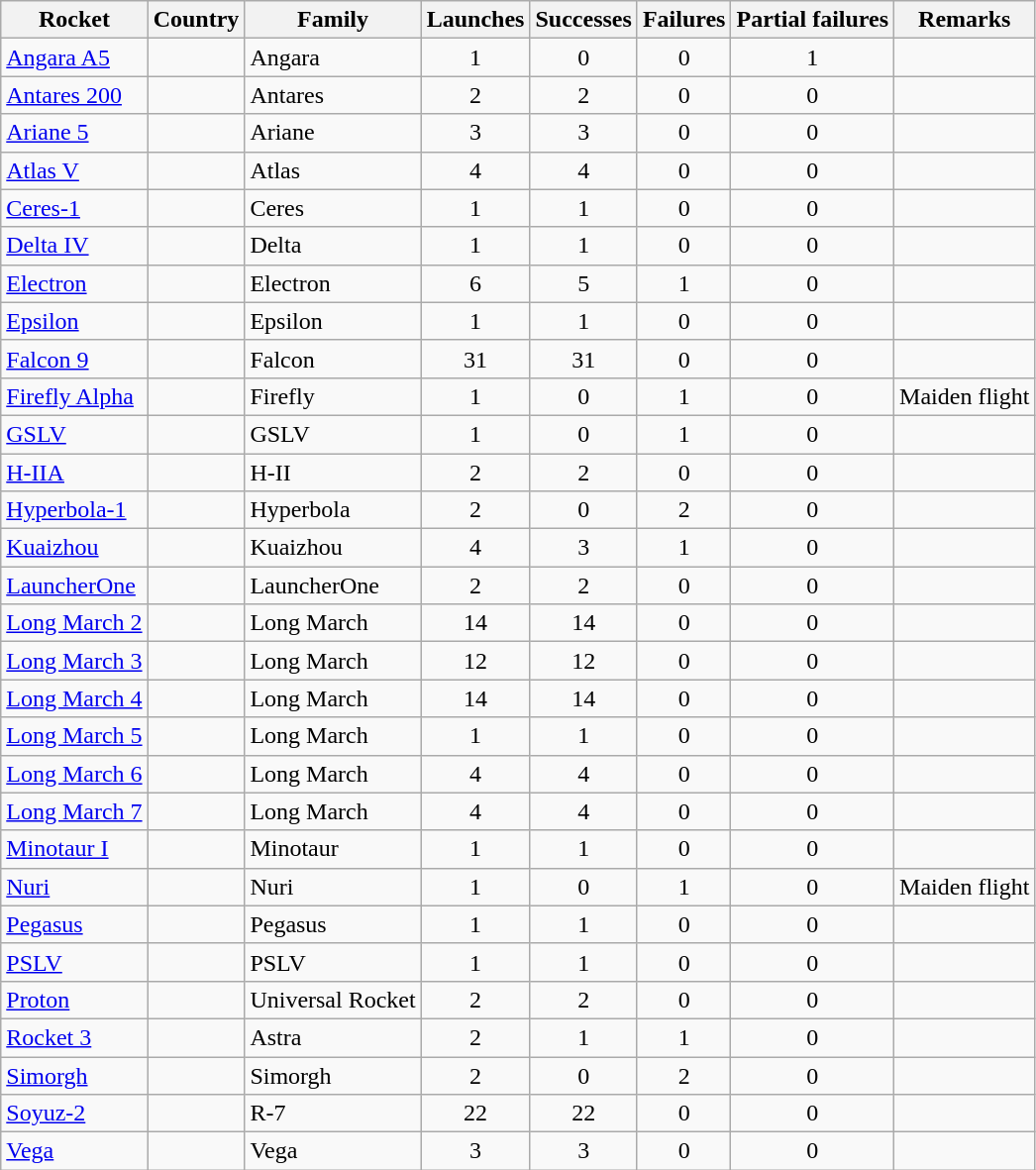<table class="wikitable sortable collapsible collapsed" style=text-align:center>
<tr>
<th>Rocket</th>
<th>Country</th>
<th>Family</th>
<th>Launches</th>
<th>Successes</th>
<th>Failures</th>
<th>Partial failures</th>
<th>Remarks</th>
</tr>
<tr>
<td align=left><a href='#'>Angara A5</a></td>
<td align=left></td>
<td align=left>Angara</td>
<td>1</td>
<td>0</td>
<td>0</td>
<td>1</td>
<td></td>
</tr>
<tr>
<td align=left><a href='#'>Antares 200</a></td>
<td align=left></td>
<td align=left>Antares</td>
<td>2</td>
<td>2</td>
<td>0</td>
<td>0</td>
<td></td>
</tr>
<tr>
<td align=left><a href='#'>Ariane 5</a></td>
<td align=left></td>
<td align=left>Ariane</td>
<td>3</td>
<td>3</td>
<td>0</td>
<td>0</td>
<td></td>
</tr>
<tr>
<td align=left><a href='#'>Atlas V</a></td>
<td align=left></td>
<td align=left>Atlas</td>
<td>4</td>
<td>4</td>
<td>0</td>
<td>0</td>
<td></td>
</tr>
<tr>
<td align=left><a href='#'>Ceres-1</a></td>
<td align=left></td>
<td align=left>Ceres</td>
<td>1</td>
<td>1</td>
<td>0</td>
<td>0</td>
<td></td>
</tr>
<tr>
<td align=left><a href='#'>Delta IV</a></td>
<td align=left></td>
<td align=left>Delta</td>
<td>1</td>
<td>1</td>
<td>0</td>
<td>0</td>
<td></td>
</tr>
<tr>
<td align=left><a href='#'>Electron</a></td>
<td align=left></td>
<td align=left>Electron</td>
<td>6</td>
<td>5</td>
<td>1</td>
<td>0</td>
<td></td>
</tr>
<tr>
<td align=left><a href='#'>Epsilon</a></td>
<td align=left></td>
<td align=left>Epsilon</td>
<td>1</td>
<td>1</td>
<td>0</td>
<td>0</td>
<td></td>
</tr>
<tr>
<td align=left><a href='#'>Falcon 9</a></td>
<td align=left></td>
<td align=left>Falcon</td>
<td>31</td>
<td>31</td>
<td>0</td>
<td>0</td>
<td></td>
</tr>
<tr>
<td align=left><a href='#'>Firefly Alpha</a></td>
<td align=left></td>
<td align=left>Firefly</td>
<td>1</td>
<td>0</td>
<td>1</td>
<td>0</td>
<td align=left>Maiden flight</td>
</tr>
<tr>
<td align=left><a href='#'>GSLV</a></td>
<td align=left></td>
<td align=left>GSLV</td>
<td>1</td>
<td>0</td>
<td>1</td>
<td>0</td>
<td></td>
</tr>
<tr>
<td align=left><a href='#'>H-IIA</a></td>
<td align=left></td>
<td align=left>H-II</td>
<td>2</td>
<td>2</td>
<td>0</td>
<td>0</td>
<td></td>
</tr>
<tr>
<td align=left><a href='#'>Hyperbola-1</a></td>
<td align=left></td>
<td align=left>Hyperbola</td>
<td>2</td>
<td>0</td>
<td>2</td>
<td>0</td>
<td></td>
</tr>
<tr>
<td align=left><a href='#'>Kuaizhou</a></td>
<td align=left></td>
<td align=left>Kuaizhou</td>
<td>4</td>
<td>3</td>
<td>1</td>
<td>0</td>
<td></td>
</tr>
<tr>
<td align=left><a href='#'>LauncherOne</a></td>
<td align=left></td>
<td align=left>LauncherOne</td>
<td>2</td>
<td>2</td>
<td>0</td>
<td>0</td>
<td></td>
</tr>
<tr>
<td align=left><a href='#'>Long March 2</a></td>
<td align=left></td>
<td align=left>Long March</td>
<td>14</td>
<td>14</td>
<td>0</td>
<td>0</td>
<td></td>
</tr>
<tr>
<td align=left><a href='#'>Long March 3</a></td>
<td align=left></td>
<td align=left>Long March</td>
<td>12</td>
<td>12</td>
<td>0</td>
<td>0</td>
<td></td>
</tr>
<tr>
<td align=left><a href='#'>Long March 4</a></td>
<td align=left></td>
<td align=left>Long March</td>
<td>14</td>
<td>14</td>
<td>0</td>
<td>0</td>
<td></td>
</tr>
<tr>
<td align=left><a href='#'>Long March 5</a></td>
<td align=left></td>
<td align=left>Long March</td>
<td>1</td>
<td>1</td>
<td>0</td>
<td>0</td>
<td></td>
</tr>
<tr>
<td align=left><a href='#'>Long March 6</a></td>
<td align=left></td>
<td align=left>Long March</td>
<td>4</td>
<td>4</td>
<td>0</td>
<td>0</td>
<td></td>
</tr>
<tr>
<td align=left><a href='#'>Long March 7</a></td>
<td align=left></td>
<td align=left>Long March</td>
<td>4</td>
<td>4</td>
<td>0</td>
<td>0</td>
<td></td>
</tr>
<tr>
<td align=left><a href='#'>Minotaur I</a></td>
<td align=left></td>
<td align=left>Minotaur</td>
<td>1</td>
<td>1</td>
<td>0</td>
<td>0</td>
<td></td>
</tr>
<tr>
<td align=left><a href='#'>Nuri</a></td>
<td align=left></td>
<td align=left>Nuri</td>
<td>1</td>
<td>0</td>
<td>1</td>
<td>0</td>
<td align=left>Maiden flight</td>
</tr>
<tr>
<td align=left><a href='#'>Pegasus</a></td>
<td align=left></td>
<td align=left>Pegasus</td>
<td>1</td>
<td>1</td>
<td>0</td>
<td>0</td>
<td></td>
</tr>
<tr>
<td align=left><a href='#'>PSLV</a></td>
<td align=left></td>
<td align=left>PSLV</td>
<td>1</td>
<td>1</td>
<td>0</td>
<td>0</td>
<td></td>
</tr>
<tr>
<td align=left><a href='#'>Proton</a></td>
<td align=left></td>
<td align=left>Universal Rocket</td>
<td>2</td>
<td>2</td>
<td>0</td>
<td>0</td>
<td></td>
</tr>
<tr>
<td align=left><a href='#'>Rocket 3</a></td>
<td align=left></td>
<td align=left>Astra</td>
<td>2</td>
<td>1</td>
<td>1</td>
<td>0</td>
<td></td>
</tr>
<tr>
<td align=left><a href='#'>Simorgh</a></td>
<td align=left></td>
<td align=left>Simorgh</td>
<td>2</td>
<td>0</td>
<td>2</td>
<td>0</td>
<td></td>
</tr>
<tr>
<td align=left><a href='#'>Soyuz-2</a></td>
<td align=left></td>
<td align=left>R-7</td>
<td>22</td>
<td>22</td>
<td>0</td>
<td>0</td>
<td></td>
</tr>
<tr>
<td align=left><a href='#'>Vega</a></td>
<td align=left></td>
<td align=left>Vega</td>
<td>3</td>
<td>3</td>
<td>0</td>
<td>0</td>
<td></td>
</tr>
</table>
